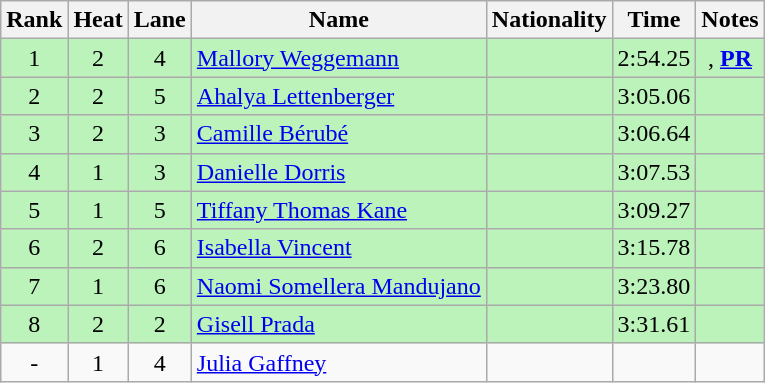<table class="wikitable sortable" style="text-align:center">
<tr>
<th>Rank</th>
<th>Heat</th>
<th>Lane</th>
<th>Name</th>
<th>Nationality</th>
<th>Time</th>
<th>Notes</th>
</tr>
<tr bgcolor=bbf3bb>
<td>1</td>
<td>2</td>
<td>4</td>
<td align=left><a href='#'>Mallory Weggemann</a></td>
<td align=left></td>
<td>2:54.25</td>
<td>, <strong><a href='#'>PR</a></strong></td>
</tr>
<tr bgcolor=bbf3bb>
<td>2</td>
<td>2</td>
<td>5</td>
<td align=left><a href='#'>Ahalya Lettenberger</a></td>
<td align=left></td>
<td>3:05.06</td>
<td></td>
</tr>
<tr bgcolor=bbf3bb>
<td>3</td>
<td>2</td>
<td>3</td>
<td align=left><a href='#'>Camille Bérubé</a></td>
<td align=left></td>
<td>3:06.64</td>
<td></td>
</tr>
<tr bgcolor=bbf3bb>
<td>4</td>
<td>1</td>
<td>3</td>
<td align=left><a href='#'>Danielle Dorris</a></td>
<td align=left></td>
<td>3:07.53</td>
<td></td>
</tr>
<tr bgcolor=bbf3bb>
<td>5</td>
<td>1</td>
<td>5</td>
<td align=left><a href='#'>Tiffany Thomas Kane</a></td>
<td align=left></td>
<td>3:09.27</td>
<td></td>
</tr>
<tr bgcolor=bbf3bb>
<td>6</td>
<td>2</td>
<td>6</td>
<td align=left><a href='#'>Isabella Vincent</a></td>
<td align=left></td>
<td>3:15.78</td>
<td></td>
</tr>
<tr bgcolor=bbf3bb>
<td>7</td>
<td>1</td>
<td>6</td>
<td align=left><a href='#'>Naomi Somellera Mandujano</a></td>
<td align=left></td>
<td>3:23.80</td>
<td></td>
</tr>
<tr bgcolor=bbf3bb>
<td>8</td>
<td>2</td>
<td>2</td>
<td align=left><a href='#'>Gisell Prada</a></td>
<td align=left></td>
<td>3:31.61</td>
<td></td>
</tr>
<tr>
<td data-sort-value=9>-</td>
<td>1</td>
<td>4</td>
<td align=left><a href='#'>Julia Gaffney</a></td>
<td align=left></td>
<td data-sort-value=9:99.99></td>
<td></td>
</tr>
</table>
